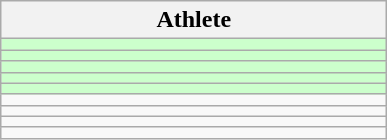<table class=wikitable style="text-align:center">
<tr>
<th width=250>Athlete</th>
</tr>
<tr bgcolor="ccffcc">
<td style="text-align:left"></td>
</tr>
<tr bgcolor="ccffcc">
<td style="text-align:left"></td>
</tr>
<tr bgcolor="ccffcc">
<td style="text-align:left"></td>
</tr>
<tr bgcolor="ccffcc">
<td style="text-align:left"></td>
</tr>
<tr bgcolor="ccffcc">
<td style="text-align:left"></td>
</tr>
<tr>
<td style="text-align:left"></td>
</tr>
<tr>
<td style="text-align:left"></td>
</tr>
<tr>
<td style="text-align:left"></td>
</tr>
<tr>
<td style="text-align:left"></td>
</tr>
</table>
